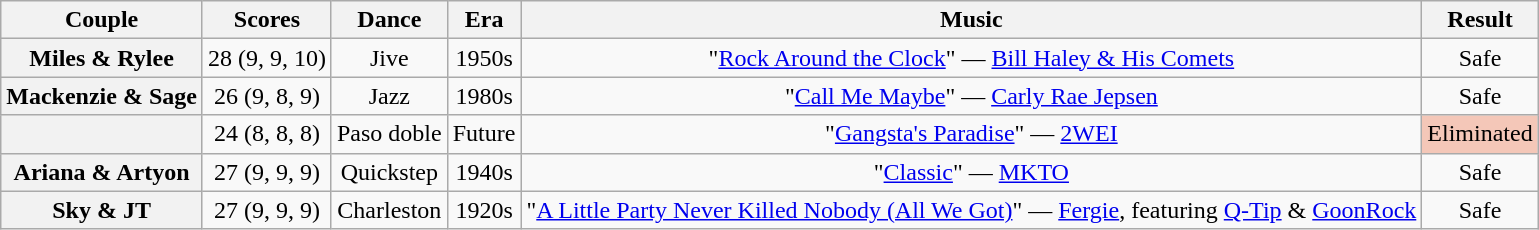<table class="wikitable sortable" style="text-align:center;">
<tr>
<th scope="col">Couple</th>
<th scope="col">Scores</th>
<th scope="col">Dance</th>
<th scope="col">Era</th>
<th scope="col" class="unsortable">Music</th>
<th scope="col" class="unsortable">Result</th>
</tr>
<tr>
<th scope="row">Miles & Rylee</th>
<td>28 (9, 9, 10)</td>
<td>Jive</td>
<td>1950s</td>
<td>"<a href='#'>Rock Around the Clock</a>" — <a href='#'>Bill Haley & His Comets</a></td>
<td>Safe</td>
</tr>
<tr>
<th scope="row">Mackenzie & Sage</th>
<td>26 (9, 8, 9)</td>
<td>Jazz</td>
<td>1980s</td>
<td>"<a href='#'>Call Me Maybe</a>" — <a href='#'>Carly Rae Jepsen</a></td>
<td>Safe</td>
</tr>
<tr>
<th scope="row"></th>
<td>24 (8, 8, 8)</td>
<td>Paso doble</td>
<td>Future</td>
<td>"<a href='#'>Gangsta's Paradise</a>" — <a href='#'>2WEI</a></td>
<td bgcolor=f4c7b8>Eliminated</td>
</tr>
<tr>
<th scope="row">Ariana & Artyon</th>
<td>27 (9, 9, 9)</td>
<td>Quickstep</td>
<td>1940s</td>
<td>"<a href='#'>Classic</a>" — <a href='#'>MKTO</a></td>
<td>Safe</td>
</tr>
<tr>
<th scope="row">Sky & JT</th>
<td>27 (9, 9, 9)</td>
<td>Charleston</td>
<td>1920s</td>
<td>"<a href='#'>A Little Party Never Killed Nobody (All We Got)</a>" — <a href='#'>Fergie</a>, featuring <a href='#'>Q-Tip</a> & <a href='#'>GoonRock</a></td>
<td>Safe</td>
</tr>
</table>
